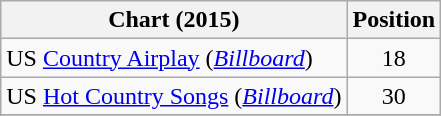<table class="wikitable sortable">
<tr>
<th scope="col">Chart (2015)</th>
<th scope="col">Position</th>
</tr>
<tr>
<td>US <a href='#'>Country Airplay</a> (<em><a href='#'>Billboard</a></em>)</td>
<td align="center">18</td>
</tr>
<tr>
<td>US <a href='#'>Hot Country Songs</a> (<em><a href='#'>Billboard</a></em>)</td>
<td align="center">30</td>
</tr>
<tr>
</tr>
</table>
